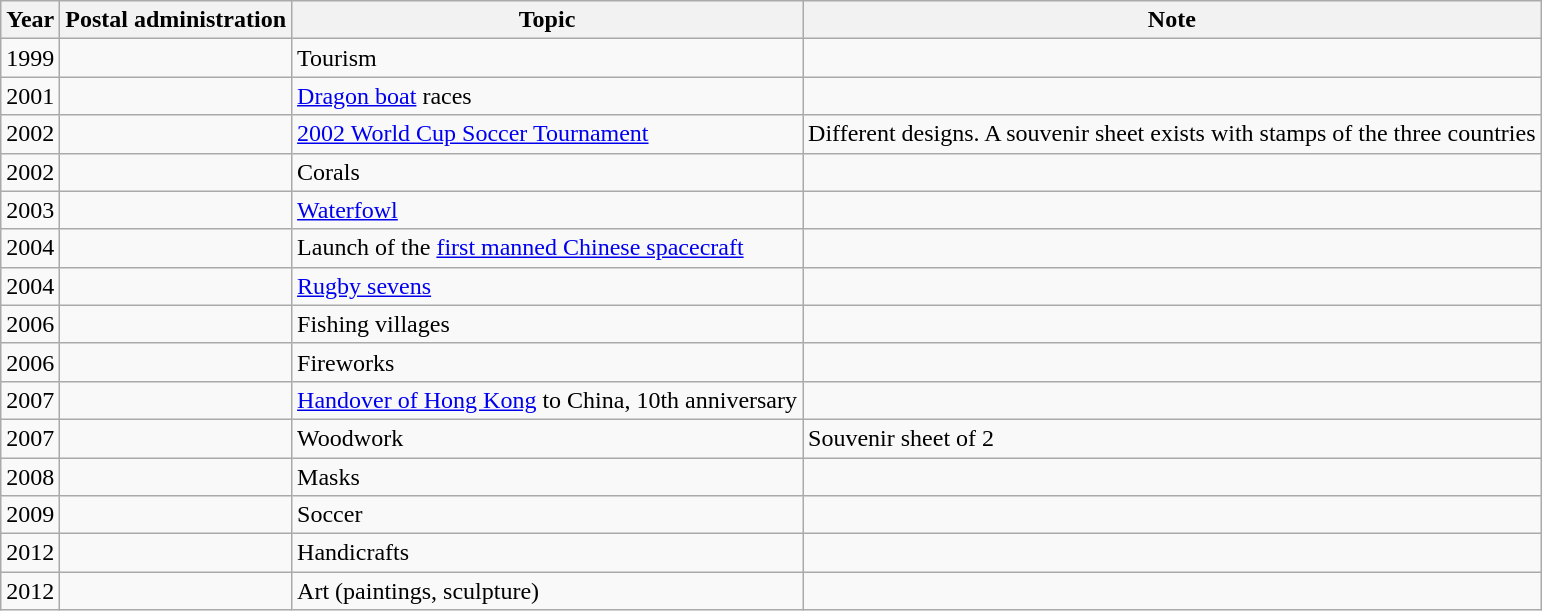<table class="wikitable">
<tr>
<th>Year</th>
<th>Postal administration</th>
<th>Topic</th>
<th>Note</th>
</tr>
<tr>
<td>1999</td>
<td></td>
<td>Tourism</td>
<td></td>
</tr>
<tr>
<td>2001</td>
<td></td>
<td><a href='#'>Dragon boat</a> races</td>
<td></td>
</tr>
<tr>
<td>2002</td>
<td> <br> </td>
<td><a href='#'>2002 World Cup Soccer Tournament</a></td>
<td>Different designs.  A souvenir sheet exists with stamps of the three countries</td>
</tr>
<tr>
<td>2002</td>
<td></td>
<td>Corals</td>
<td></td>
</tr>
<tr>
<td>2003</td>
<td></td>
<td><a href='#'>Waterfowl</a></td>
<td></td>
</tr>
<tr>
<td>2004</td>
<td> <br> </td>
<td>Launch of the <a href='#'>first manned Chinese spacecraft</a></td>
<td></td>
</tr>
<tr>
<td>2004</td>
<td></td>
<td><a href='#'>Rugby sevens</a></td>
<td></td>
</tr>
<tr>
<td>2006</td>
<td></td>
<td>Fishing villages</td>
<td></td>
</tr>
<tr>
<td>2006</td>
<td></td>
<td>Fireworks</td>
<td></td>
</tr>
<tr>
<td>2007</td>
<td></td>
<td><a href='#'>Handover of Hong Kong</a> to China, 10th anniversary</td>
<td></td>
</tr>
<tr>
<td>2007</td>
<td></td>
<td>Woodwork</td>
<td>Souvenir sheet of 2</td>
</tr>
<tr>
<td>2008</td>
<td></td>
<td>Masks</td>
<td></td>
</tr>
<tr>
<td>2009</td>
<td></td>
<td>Soccer</td>
<td></td>
</tr>
<tr>
<td>2012</td>
<td></td>
<td>Handicrafts</td>
<td></td>
</tr>
<tr>
<td>2012</td>
<td></td>
<td>Art (paintings, sculpture)</td>
<td></td>
</tr>
</table>
